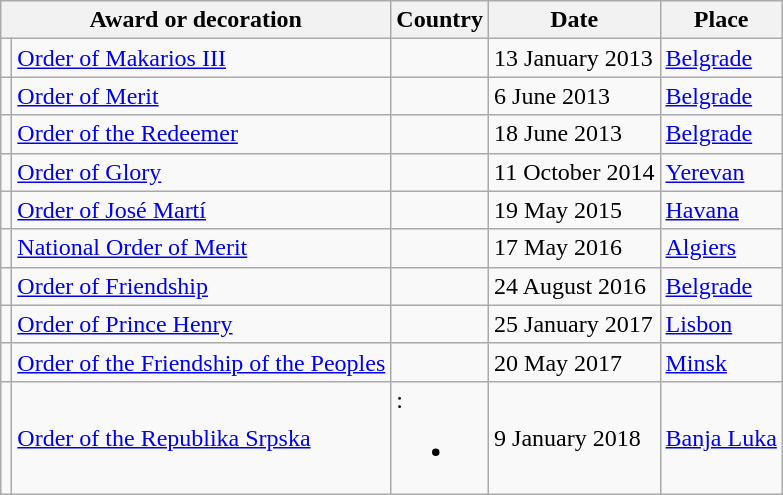<table class="wikitable" style="text-align:left;">
<tr>
<th colspan=2>Award or decoration</th>
<th>Country</th>
<th>Date</th>
<th>Place</th>
</tr>
<tr>
<td></td>
<td><a href='#'>Order of Makarios III</a></td>
<td></td>
<td>13 January 2013</td>
<td><a href='#'>Belgrade</a></td>
</tr>
<tr>
<td></td>
<td><a href='#'>Order of Merit</a></td>
<td></td>
<td>6 June 2013</td>
<td><a href='#'>Belgrade</a></td>
</tr>
<tr>
<td></td>
<td><a href='#'>Order of the Redeemer</a></td>
<td></td>
<td>18 June 2013</td>
<td><a href='#'>Belgrade</a></td>
</tr>
<tr>
<td></td>
<td><a href='#'>Order of Glory</a></td>
<td></td>
<td>11 October 2014</td>
<td><a href='#'>Yerevan</a></td>
</tr>
<tr>
<td></td>
<td><a href='#'>Order of José Martí</a></td>
<td></td>
<td>19 May 2015</td>
<td><a href='#'>Havana</a></td>
</tr>
<tr>
<td></td>
<td><a href='#'>National Order of Merit</a></td>
<td></td>
<td>17 May 2016</td>
<td><a href='#'>Algiers</a></td>
</tr>
<tr>
<td></td>
<td><a href='#'>Order of Friendship</a></td>
<td></td>
<td>24 August 2016</td>
<td><a href='#'>Belgrade</a></td>
</tr>
<tr>
<td></td>
<td><a href='#'>Order of Prince Henry</a></td>
<td></td>
<td>25 January 2017</td>
<td><a href='#'>Lisbon</a></td>
</tr>
<tr>
<td></td>
<td><a href='#'>Order of the Friendship of the Peoples</a></td>
<td></td>
<td>20 May 2017</td>
<td><a href='#'>Minsk</a></td>
</tr>
<tr>
<td></td>
<td><a href='#'>Order of the Republika Srpska</a></td>
<td>:<br><ul><li></li></ul></td>
<td>9 January 2018</td>
<td><a href='#'>Banja Luka</a></td>
</tr>
</table>
